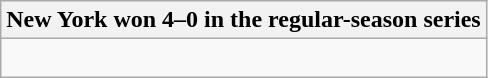<table class="wikitable collapsible collapsed">
<tr>
<th>New York won 4–0 in the regular-season series</th>
</tr>
<tr>
<td><br>


</td>
</tr>
</table>
